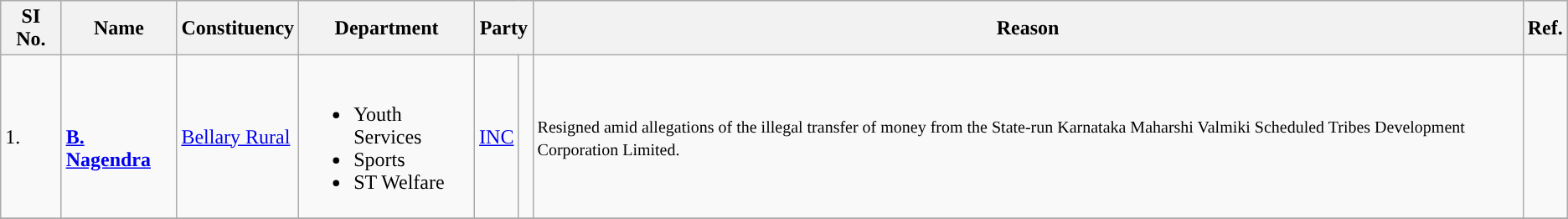<table class="wikitable">
<tr>
<th>SI No.</th>
<th>Name</th>
<th>Constituency</th>
<th>Department</th>
<th colspan="2" scope="col">Party</th>
<th>Reason</th>
<th>Ref.</th>
</tr>
<tr>
<td>1.</td>
<td><br><strong><a href='#'>B. Nagendra</a></strong></td>
<td><a href='#'>Bellary Rural</a></td>
<td><br><ul><li>Youth Services</li><li>Sports</li><li>ST Welfare</li></ul></td>
<td><a href='#'>INC</a></td>
<td width="4px" style="background-color: "></td>
<td><small>Resigned amid allegations of the illegal transfer of money from the State-run Karnataka Maharshi Valmiki Scheduled Tribes Development Corporation Limited.</small></td>
<td><br><br><br><br></td>
</tr>
<tr>
</tr>
</table>
